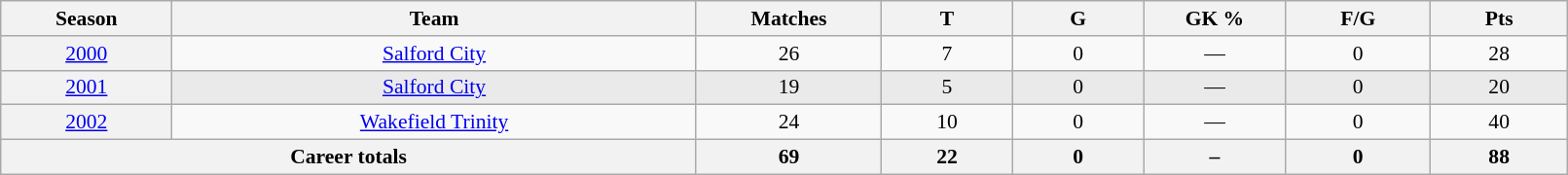<table class="wikitable sortable"  style="font-size:90%; text-align:center; width:85%;">
<tr>
<th width=2%>Season</th>
<th width=8%>Team</th>
<th width=2%>Matches</th>
<th width=2%>T</th>
<th width=2%>G</th>
<th width=2%>GK %</th>
<th width=2%>F/G</th>
<th width=2%>Pts</th>
</tr>
<tr>
<th scope="row" style="text-align:center; font-weight:normal"><a href='#'>2000</a></th>
<td style="text-align:center;"> <a href='#'>Salford City</a></td>
<td>26</td>
<td>7</td>
<td>0</td>
<td>—</td>
<td>0</td>
<td>28</td>
</tr>
<tr style="background-color: #EAEAEA">
<th scope="row" style="text-align:center; font-weight:normal"><a href='#'>2001</a></th>
<td style="text-align:center;"> <a href='#'>Salford City</a></td>
<td>19</td>
<td>5</td>
<td>0</td>
<td>—</td>
<td>0</td>
<td>20</td>
</tr>
<tr>
<th scope="row" style="text-align:center; font-weight:normal"><a href='#'>2002</a></th>
<td style="text-align:center;"> <a href='#'>Wakefield Trinity</a></td>
<td>24</td>
<td>10</td>
<td>0</td>
<td>—</td>
<td>0</td>
<td>40</td>
</tr>
<tr class="sortbottom">
<th colspan=2>Career totals</th>
<th>69</th>
<th>22</th>
<th>0</th>
<th>–</th>
<th>0</th>
<th>88</th>
</tr>
</table>
